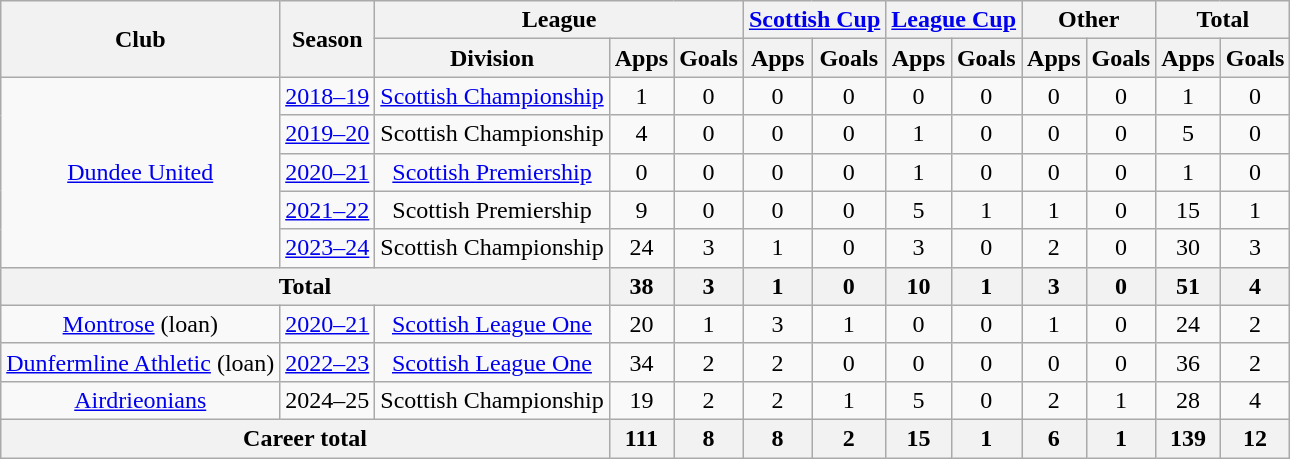<table class="wikitable" style="text-align:center">
<tr>
<th rowspan="2">Club</th>
<th rowspan="2">Season</th>
<th colspan="3">League</th>
<th colspan="2"><a href='#'>Scottish Cup</a></th>
<th colspan="2"><a href='#'>League Cup</a></th>
<th colspan="2">Other</th>
<th colspan="2">Total</th>
</tr>
<tr>
<th>Division</th>
<th>Apps</th>
<th>Goals</th>
<th>Apps</th>
<th>Goals</th>
<th>Apps</th>
<th>Goals</th>
<th>Apps</th>
<th>Goals</th>
<th>Apps</th>
<th>Goals</th>
</tr>
<tr>
<td rowspan="5"><a href='#'>Dundee United</a></td>
<td><a href='#'>2018–19</a></td>
<td><a href='#'>Scottish Championship</a></td>
<td>1</td>
<td>0</td>
<td>0</td>
<td>0</td>
<td>0</td>
<td>0</td>
<td>0</td>
<td>0</td>
<td>1</td>
<td>0</td>
</tr>
<tr>
<td><a href='#'>2019–20</a></td>
<td>Scottish Championship</td>
<td>4</td>
<td>0</td>
<td>0</td>
<td>0</td>
<td>1</td>
<td>0</td>
<td>0</td>
<td>0</td>
<td>5</td>
<td>0</td>
</tr>
<tr>
<td><a href='#'>2020–21</a></td>
<td><a href='#'>Scottish Premiership</a></td>
<td>0</td>
<td>0</td>
<td>0</td>
<td>0</td>
<td>1</td>
<td>0</td>
<td>0</td>
<td>0</td>
<td>1</td>
<td>0</td>
</tr>
<tr>
<td><a href='#'>2021–22</a></td>
<td>Scottish Premiership</td>
<td>9</td>
<td>0</td>
<td>0</td>
<td>0</td>
<td>5</td>
<td>1</td>
<td>1</td>
<td>0</td>
<td>15</td>
<td>1</td>
</tr>
<tr>
<td><a href='#'>2023–24</a></td>
<td>Scottish Championship</td>
<td>24</td>
<td>3</td>
<td>1</td>
<td>0</td>
<td>3</td>
<td>0</td>
<td>2</td>
<td>0</td>
<td>30</td>
<td>3</td>
</tr>
<tr>
<th colspan="3">Total</th>
<th>38</th>
<th>3</th>
<th>1</th>
<th>0</th>
<th>10</th>
<th>1</th>
<th>3</th>
<th>0</th>
<th>51</th>
<th>4</th>
</tr>
<tr>
<td><a href='#'>Montrose</a> (loan)</td>
<td><a href='#'>2020–21</a></td>
<td><a href='#'>Scottish League One</a></td>
<td>20</td>
<td>1</td>
<td>3</td>
<td>1</td>
<td>0</td>
<td>0</td>
<td>1</td>
<td>0</td>
<td>24</td>
<td>2</td>
</tr>
<tr>
<td><a href='#'>Dunfermline Athletic</a> (loan)</td>
<td><a href='#'>2022–23</a></td>
<td><a href='#'>Scottish League One</a></td>
<td>34</td>
<td>2</td>
<td>2</td>
<td>0</td>
<td>0</td>
<td>0</td>
<td>0</td>
<td>0</td>
<td>36</td>
<td>2</td>
</tr>
<tr>
<td><a href='#'>Airdrieonians</a></td>
<td>2024–25</td>
<td>Scottish Championship</td>
<td>19</td>
<td>2</td>
<td>2</td>
<td>1</td>
<td>5</td>
<td>0</td>
<td>2</td>
<td>1</td>
<td>28</td>
<td>4</td>
</tr>
<tr>
<th colspan="3">Career total</th>
<th>111</th>
<th>8</th>
<th>8</th>
<th>2</th>
<th>15</th>
<th>1</th>
<th>6</th>
<th>1</th>
<th>139</th>
<th>12</th>
</tr>
</table>
